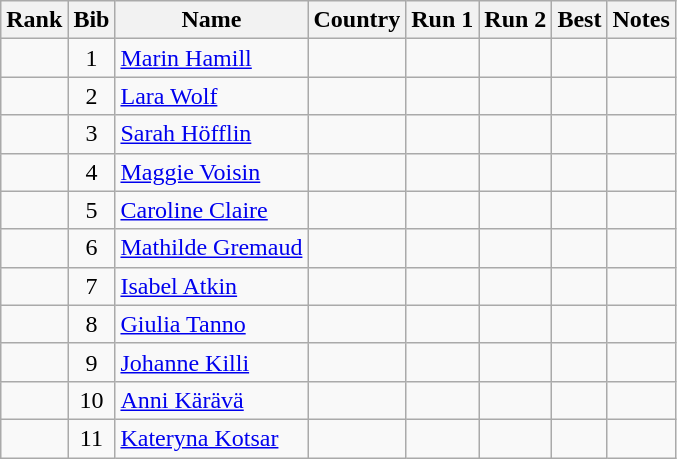<table class="wikitable sortable" style="text-align:center">
<tr>
<th>Rank</th>
<th>Bib</th>
<th>Name</th>
<th>Country</th>
<th>Run 1</th>
<th>Run 2</th>
<th>Best</th>
<th>Notes</th>
</tr>
<tr>
<td></td>
<td>1</td>
<td align=left><a href='#'>Marin Hamill</a></td>
<td align=left></td>
<td></td>
<td></td>
<td></td>
<td></td>
</tr>
<tr>
<td></td>
<td>2</td>
<td align=left><a href='#'>Lara Wolf</a></td>
<td align=left></td>
<td></td>
<td></td>
<td></td>
<td></td>
</tr>
<tr>
<td></td>
<td>3</td>
<td align=left><a href='#'>Sarah Höfflin</a></td>
<td align=left></td>
<td></td>
<td></td>
<td></td>
<td></td>
</tr>
<tr>
<td></td>
<td>4</td>
<td align=left><a href='#'>Maggie Voisin</a></td>
<td align=left></td>
<td></td>
<td></td>
<td></td>
<td></td>
</tr>
<tr>
<td></td>
<td>5</td>
<td align=left><a href='#'>Caroline Claire</a></td>
<td align=left></td>
<td></td>
<td></td>
<td></td>
<td></td>
</tr>
<tr>
<td></td>
<td>6</td>
<td align=left><a href='#'>Mathilde Gremaud</a></td>
<td align=left></td>
<td></td>
<td></td>
<td></td>
<td></td>
</tr>
<tr>
<td></td>
<td>7</td>
<td align=left><a href='#'>Isabel Atkin</a></td>
<td align=left></td>
<td></td>
<td></td>
<td></td>
<td></td>
</tr>
<tr>
<td></td>
<td>8</td>
<td align=left><a href='#'>Giulia Tanno</a></td>
<td align=left></td>
<td></td>
<td></td>
<td></td>
<td></td>
</tr>
<tr>
<td></td>
<td>9</td>
<td align=left><a href='#'>Johanne Killi</a></td>
<td align=left></td>
<td></td>
<td></td>
<td></td>
<td></td>
</tr>
<tr>
<td></td>
<td>10</td>
<td align=left><a href='#'>Anni Kärävä</a></td>
<td align=left></td>
<td></td>
<td></td>
<td></td>
<td></td>
</tr>
<tr>
<td></td>
<td>11</td>
<td align=left><a href='#'>Kateryna Kotsar</a></td>
<td align=left></td>
<td></td>
<td></td>
<td></td>
<td></td>
</tr>
</table>
